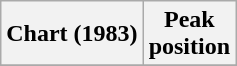<table class="wikitable sortable plainrowheaders" style="text-align:center">
<tr>
<th scope="col">Chart (1983)</th>
<th scope="col">Peak<br>position</th>
</tr>
<tr>
</tr>
</table>
